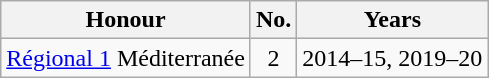<table class="wikitable">
<tr>
<th>Honour</th>
<th>No.</th>
<th>Years</th>
</tr>
<tr>
<td><a href='#'>Régional 1</a> Méditerranée</td>
<td align="center">2</td>
<td>2014–15, 2019–20</td>
</tr>
</table>
